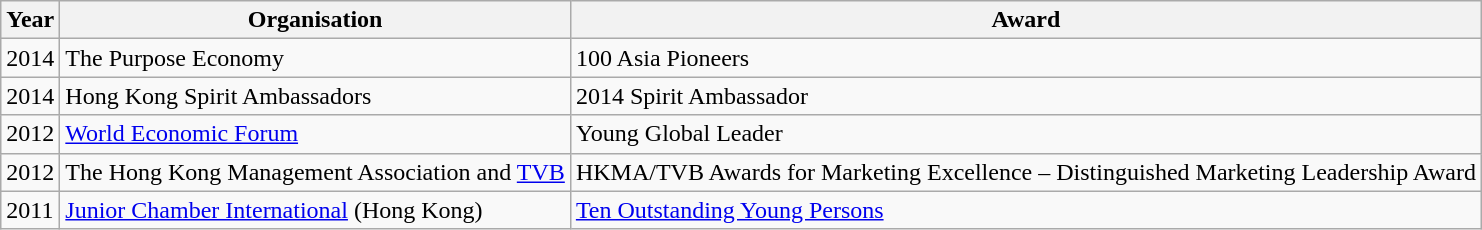<table class="wikitable">
<tr>
<th>Year</th>
<th>Organisation</th>
<th>Award</th>
</tr>
<tr>
<td>2014</td>
<td>The Purpose Economy</td>
<td>100 Asia Pioneers</td>
</tr>
<tr>
<td>2014</td>
<td>Hong Kong Spirit Ambassadors</td>
<td>2014 Spirit Ambassador</td>
</tr>
<tr>
<td>2012</td>
<td><a href='#'>World Economic Forum</a></td>
<td>Young Global Leader</td>
</tr>
<tr>
<td>2012</td>
<td>The Hong Kong Management Association and <a href='#'>TVB</a></td>
<td>HKMA/TVB Awards for Marketing Excellence – Distinguished Marketing Leadership Award</td>
</tr>
<tr>
<td>2011</td>
<td><a href='#'>Junior Chamber International</a> (Hong Kong)</td>
<td><a href='#'>Ten Outstanding Young Persons</a></td>
</tr>
</table>
